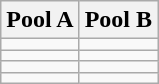<table class="wikitable">
<tr>
<th width=50%>Pool A</th>
<th width=50%>Pool B</th>
</tr>
<tr>
<td></td>
<td></td>
</tr>
<tr>
<td></td>
<td></td>
</tr>
<tr>
<td></td>
<td></td>
</tr>
<tr>
<td></td>
<td></td>
</tr>
</table>
